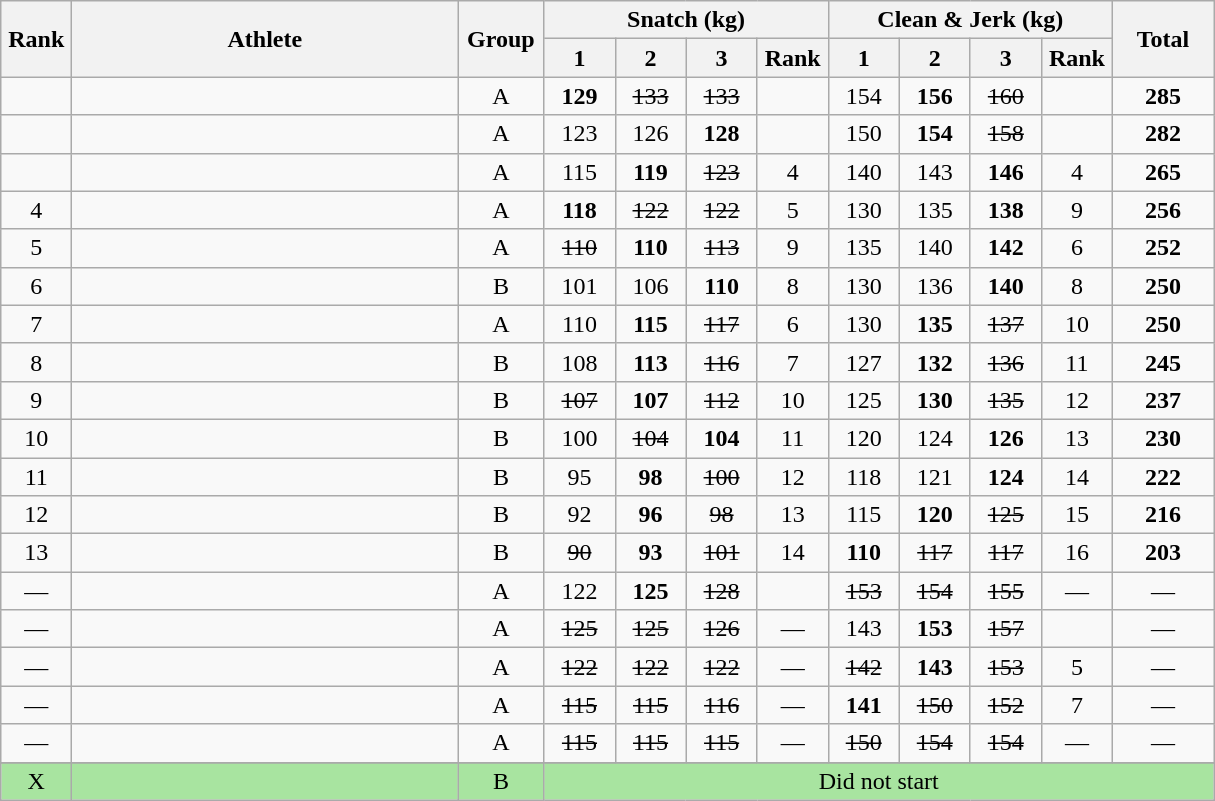<table class = "wikitable" style="text-align:center;">
<tr>
<th rowspan=2 width=40>Rank</th>
<th rowspan=2 width=250>Athlete</th>
<th rowspan=2 width=50>Group</th>
<th colspan=4>Snatch (kg)</th>
<th colspan=4>Clean & Jerk (kg)</th>
<th rowspan=2 width=60>Total</th>
</tr>
<tr>
<th width=40>1</th>
<th width=40>2</th>
<th width=40>3</th>
<th width=40>Rank</th>
<th width=40>1</th>
<th width=40>2</th>
<th width=40>3</th>
<th width=40>Rank</th>
</tr>
<tr>
<td></td>
<td align=left></td>
<td>A</td>
<td><strong>129</strong></td>
<td><s>133</s></td>
<td><s>133</s></td>
<td></td>
<td>154</td>
<td><strong>156</strong></td>
<td><s>160</s></td>
<td></td>
<td><strong>285</strong></td>
</tr>
<tr>
<td></td>
<td align=left></td>
<td>A</td>
<td>123</td>
<td>126</td>
<td><strong>128</strong></td>
<td></td>
<td>150</td>
<td><strong>154</strong></td>
<td><s>158</s></td>
<td></td>
<td><strong>282</strong></td>
</tr>
<tr>
<td></td>
<td align=left></td>
<td>A</td>
<td>115</td>
<td><strong>119</strong></td>
<td><s>123</s></td>
<td>4</td>
<td>140</td>
<td>143</td>
<td><strong>146</strong></td>
<td>4</td>
<td><strong>265</strong></td>
</tr>
<tr>
<td>4</td>
<td align=left></td>
<td>A</td>
<td><strong>118</strong></td>
<td><s>122</s></td>
<td><s>122</s></td>
<td>5</td>
<td>130</td>
<td>135</td>
<td><strong>138</strong></td>
<td>9</td>
<td><strong>256</strong></td>
</tr>
<tr>
<td>5</td>
<td align=left></td>
<td>A</td>
<td><s>110</s></td>
<td><strong>110</strong></td>
<td><s>113</s></td>
<td>9</td>
<td>135</td>
<td>140</td>
<td><strong>142</strong></td>
<td>6</td>
<td><strong>252</strong></td>
</tr>
<tr>
<td>6</td>
<td align=left></td>
<td>B</td>
<td>101</td>
<td>106</td>
<td><strong>110</strong></td>
<td>8</td>
<td>130</td>
<td>136</td>
<td><strong>140</strong></td>
<td>8</td>
<td><strong>250</strong></td>
</tr>
<tr>
<td>7</td>
<td align=left></td>
<td>A</td>
<td>110</td>
<td><strong>115</strong></td>
<td><s>117</s></td>
<td>6</td>
<td>130</td>
<td><strong>135</strong></td>
<td><s>137</s></td>
<td>10</td>
<td><strong>250</strong></td>
</tr>
<tr>
<td>8</td>
<td align=left></td>
<td>B</td>
<td>108</td>
<td><strong>113</strong></td>
<td><s>116</s></td>
<td>7</td>
<td>127</td>
<td><strong>132</strong></td>
<td><s>136</s></td>
<td>11</td>
<td><strong>245</strong></td>
</tr>
<tr>
<td>9</td>
<td align=left></td>
<td>B</td>
<td><s>107</s></td>
<td><strong>107</strong></td>
<td><s>112</s></td>
<td>10</td>
<td>125</td>
<td><strong>130</strong></td>
<td><s>135</s></td>
<td>12</td>
<td><strong>237</strong></td>
</tr>
<tr>
<td>10</td>
<td align=left></td>
<td>B</td>
<td>100</td>
<td><s>104</s></td>
<td><strong>104</strong></td>
<td>11</td>
<td>120</td>
<td>124</td>
<td><strong>126</strong></td>
<td>13</td>
<td><strong>230</strong></td>
</tr>
<tr>
<td>11</td>
<td align=left></td>
<td>B</td>
<td>95</td>
<td><strong>98</strong></td>
<td><s>100</s></td>
<td>12</td>
<td>118</td>
<td>121</td>
<td><strong>124</strong></td>
<td>14</td>
<td><strong>222</strong></td>
</tr>
<tr>
<td>12</td>
<td align=left></td>
<td>B</td>
<td>92</td>
<td><strong>96</strong></td>
<td><s>98</s></td>
<td>13</td>
<td>115</td>
<td><strong>120</strong></td>
<td><s>125</s></td>
<td>15</td>
<td><strong>216</strong></td>
</tr>
<tr>
<td>13</td>
<td align=left></td>
<td>B</td>
<td><s>90</s></td>
<td><strong>93</strong></td>
<td><s>101</s></td>
<td>14</td>
<td><strong>110</strong></td>
<td><s>117</s></td>
<td><s>117</s></td>
<td>16</td>
<td><strong>203</strong></td>
</tr>
<tr>
<td>—</td>
<td align=left></td>
<td>A</td>
<td>122</td>
<td><strong>125</strong></td>
<td><s>128</s></td>
<td></td>
<td><s>153</s></td>
<td><s>154</s></td>
<td><s>155</s></td>
<td>—</td>
<td>—</td>
</tr>
<tr>
<td>—</td>
<td align=left></td>
<td>A</td>
<td><s>125</s></td>
<td><s>125</s></td>
<td><s>126</s></td>
<td>—</td>
<td>143</td>
<td><strong>153</strong></td>
<td><s>157</s></td>
<td></td>
<td>—</td>
</tr>
<tr>
<td>—</td>
<td align=left></td>
<td>A</td>
<td><s>122</s></td>
<td><s>122</s></td>
<td><s>122</s></td>
<td>—</td>
<td><s>142</s></td>
<td><strong>143</strong></td>
<td><s>153</s></td>
<td>5</td>
<td>—</td>
</tr>
<tr>
<td>—</td>
<td align=left></td>
<td>A</td>
<td><s>115</s></td>
<td><s>115</s></td>
<td><s>116</s></td>
<td>—</td>
<td><strong>141</strong></td>
<td><s>150</s></td>
<td><s>152</s></td>
<td>7</td>
<td>—</td>
</tr>
<tr>
<td>—</td>
<td align=left></td>
<td>A</td>
<td><s>115</s></td>
<td><s>115</s></td>
<td><s>115</s></td>
<td>—</td>
<td><s>150</s></td>
<td><s>154</s></td>
<td><s>154</s></td>
<td>—</td>
<td>—</td>
</tr>
<tr>
</tr>
<tr bgcolor=#A8E4A0>
<td>X</td>
<td align=left></td>
<td>B</td>
<td colspan=10>Did not start</td>
</tr>
</table>
